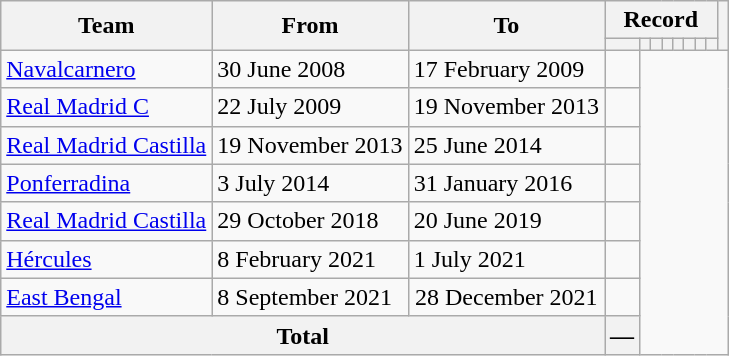<table class="wikitable" style="text-align: center">
<tr>
<th rowspan="2">Team</th>
<th rowspan="2">From</th>
<th rowspan="2">To</th>
<th colspan="8">Record</th>
<th rowspan=2></th>
</tr>
<tr>
<th></th>
<th></th>
<th></th>
<th></th>
<th></th>
<th></th>
<th></th>
<th></th>
</tr>
<tr>
<td align=left><a href='#'>Navalcarnero</a></td>
<td align=left>30 June 2008</td>
<td align=left>17 February 2009<br></td>
<td></td>
</tr>
<tr>
<td align=left><a href='#'>Real Madrid C</a></td>
<td align=left>22 July 2009</td>
<td align=left>19 November 2013<br></td>
<td></td>
</tr>
<tr>
<td align=left><a href='#'>Real Madrid Castilla</a></td>
<td align=left>19 November 2013</td>
<td align=left>25 June 2014<br></td>
<td></td>
</tr>
<tr>
<td align=left><a href='#'>Ponferradina</a></td>
<td align=left>3 July 2014</td>
<td align=left>31 January 2016<br></td>
<td></td>
</tr>
<tr>
<td align=left><a href='#'>Real Madrid Castilla</a></td>
<td align=left>29 October 2018</td>
<td align=left>20 June 2019<br></td>
<td></td>
</tr>
<tr>
<td align=left><a href='#'>Hércules</a></td>
<td align=left>8 February 2021</td>
<td align=left>1 July 2021<br></td>
<td></td>
</tr>
<tr>
<td align=left><a href='#'>East Bengal</a></td>
<td align=left>8 September 2021</td>
<td>28 December 2021<br></td>
<td></td>
</tr>
<tr>
<th colspan="3">Total<br></th>
<th>—</th>
</tr>
</table>
